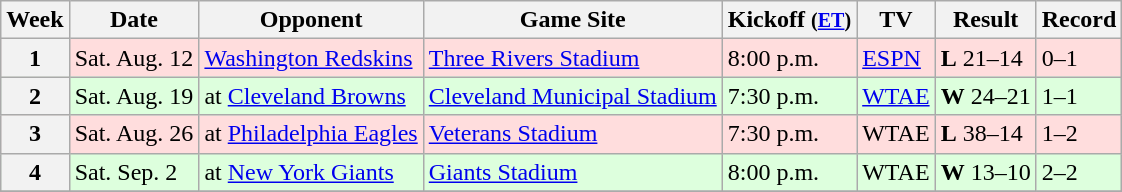<table class="wikitable">
<tr>
<th>Week</th>
<th>Date</th>
<th>Opponent</th>
<th>Game Site</th>
<th>Kickoff <small>(<a href='#'>ET</a>)</small></th>
<th>TV</th>
<th>Result</th>
<th>Record</th>
</tr>
<tr style="background:#ffdddd;">
<th>1</th>
<td>Sat. Aug. 12</td>
<td><a href='#'>Washington Redskins</a></td>
<td><a href='#'>Three Rivers Stadium</a></td>
<td>8:00 p.m.</td>
<td><a href='#'>ESPN</a></td>
<td><strong>L</strong> 21–14</td>
<td>0–1</td>
</tr>
<tr style="background:#ddffdd;">
<th>2</th>
<td>Sat. Aug. 19</td>
<td>at <a href='#'>Cleveland Browns</a></td>
<td><a href='#'>Cleveland Municipal Stadium</a></td>
<td>7:30 p.m.</td>
<td><a href='#'>WTAE</a></td>
<td><strong>W</strong> 24–21</td>
<td>1–1</td>
</tr>
<tr style="background: #ffdddd;">
<th>3</th>
<td>Sat. Aug. 26</td>
<td>at <a href='#'>Philadelphia Eagles</a></td>
<td><a href='#'>Veterans Stadium</a></td>
<td>7:30 p.m.</td>
<td>WTAE</td>
<td><strong>L</strong> 38–14</td>
<td>1–2</td>
</tr>
<tr style="background: #ddffdd;">
<th>4</th>
<td>Sat. Sep. 2</td>
<td>at <a href='#'>New York Giants</a></td>
<td><a href='#'>Giants Stadium</a></td>
<td>8:00 p.m.</td>
<td>WTAE</td>
<td><strong>W</strong> 13–10</td>
<td>2–2</td>
</tr>
<tr style="background: #ddffdd;">
</tr>
</table>
